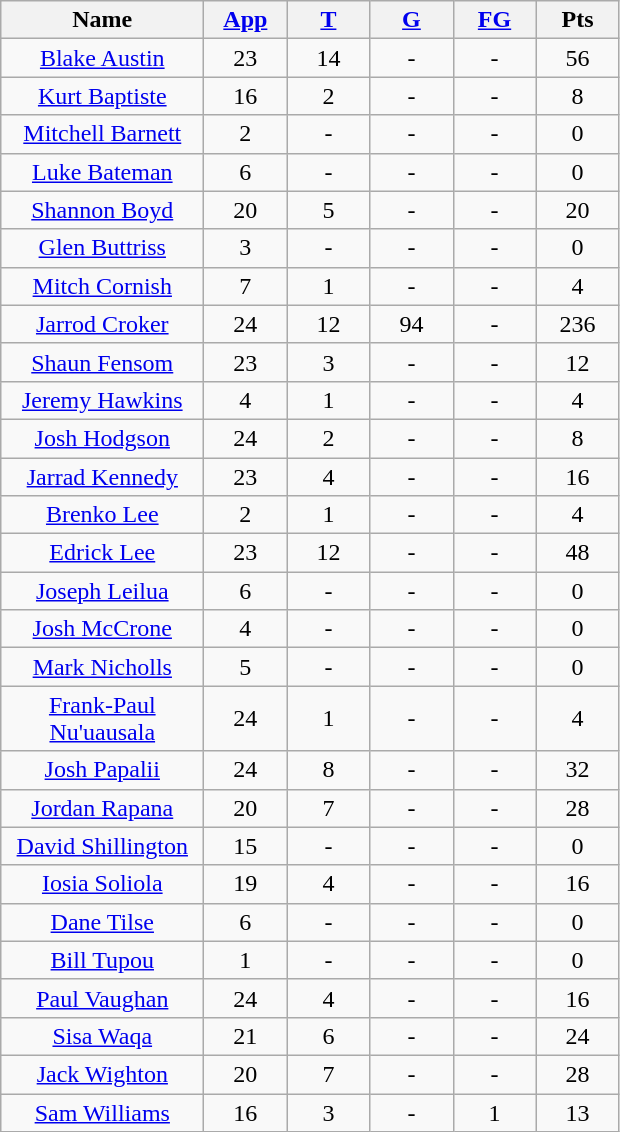<table class="wikitable sortable" style="text-align: center;">
<tr>
<th style="width:8em">Name</th>
<th style="width:3em"><a href='#'>App</a></th>
<th style="width:3em"><a href='#'>T</a></th>
<th style="width:3em"><a href='#'>G</a></th>
<th style="width:3em"><a href='#'>FG</a></th>
<th style="width:3em">Pts</th>
</tr>
<tr>
<td><a href='#'>Blake Austin</a></td>
<td>23</td>
<td>14</td>
<td>-</td>
<td>-</td>
<td>56</td>
</tr>
<tr>
<td><a href='#'>Kurt Baptiste</a></td>
<td>16</td>
<td>2</td>
<td>-</td>
<td>-</td>
<td>8</td>
</tr>
<tr>
<td><a href='#'>Mitchell Barnett</a></td>
<td>2</td>
<td>-</td>
<td>-</td>
<td>-</td>
<td>0</td>
</tr>
<tr>
<td><a href='#'>Luke Bateman</a></td>
<td>6</td>
<td>-</td>
<td>-</td>
<td>-</td>
<td>0</td>
</tr>
<tr>
<td><a href='#'>Shannon Boyd</a></td>
<td>20</td>
<td>5</td>
<td>-</td>
<td>-</td>
<td>20</td>
</tr>
<tr>
<td><a href='#'>Glen Buttriss</a></td>
<td>3</td>
<td>-</td>
<td>-</td>
<td>-</td>
<td>0</td>
</tr>
<tr>
<td><a href='#'>Mitch Cornish</a></td>
<td>7</td>
<td>1</td>
<td>-</td>
<td>-</td>
<td>4</td>
</tr>
<tr>
<td><a href='#'>Jarrod Croker</a></td>
<td>24</td>
<td>12</td>
<td>94</td>
<td>-</td>
<td>236</td>
</tr>
<tr>
<td><a href='#'>Shaun Fensom</a></td>
<td>23</td>
<td>3</td>
<td>-</td>
<td>-</td>
<td>12</td>
</tr>
<tr>
<td><a href='#'>Jeremy Hawkins</a></td>
<td>4</td>
<td>1</td>
<td>-</td>
<td>-</td>
<td>4</td>
</tr>
<tr>
<td><a href='#'>Josh Hodgson</a></td>
<td>24</td>
<td>2</td>
<td>-</td>
<td>-</td>
<td>8</td>
</tr>
<tr>
<td><a href='#'>Jarrad Kennedy</a></td>
<td>23</td>
<td>4</td>
<td>-</td>
<td>-</td>
<td>16</td>
</tr>
<tr>
<td><a href='#'>Brenko Lee</a></td>
<td>2</td>
<td>1</td>
<td>-</td>
<td>-</td>
<td>4</td>
</tr>
<tr>
<td><a href='#'>Edrick Lee</a></td>
<td>23</td>
<td>12</td>
<td>-</td>
<td>-</td>
<td>48</td>
</tr>
<tr>
<td><a href='#'>Joseph Leilua</a></td>
<td>6</td>
<td>-</td>
<td>-</td>
<td>-</td>
<td>0</td>
</tr>
<tr>
<td><a href='#'>Josh McCrone</a></td>
<td>4</td>
<td>-</td>
<td>-</td>
<td>-</td>
<td>0</td>
</tr>
<tr>
<td><a href='#'>Mark Nicholls</a></td>
<td>5</td>
<td>-</td>
<td>-</td>
<td>-</td>
<td>0</td>
</tr>
<tr>
<td><a href='#'>Frank-Paul Nu'uausala</a></td>
<td>24</td>
<td>1</td>
<td>-</td>
<td>-</td>
<td>4</td>
</tr>
<tr>
<td><a href='#'>Josh Papalii</a></td>
<td>24</td>
<td>8</td>
<td>-</td>
<td>-</td>
<td>32</td>
</tr>
<tr>
<td><a href='#'>Jordan Rapana</a></td>
<td>20</td>
<td>7</td>
<td>-</td>
<td>-</td>
<td>28</td>
</tr>
<tr>
<td><a href='#'>David Shillington</a></td>
<td>15</td>
<td>-</td>
<td>-</td>
<td>-</td>
<td>0</td>
</tr>
<tr>
<td><a href='#'>Iosia Soliola</a></td>
<td>19</td>
<td>4</td>
<td>-</td>
<td>-</td>
<td>16</td>
</tr>
<tr>
<td><a href='#'>Dane Tilse</a></td>
<td>6</td>
<td>-</td>
<td>-</td>
<td>-</td>
<td>0</td>
</tr>
<tr>
<td><a href='#'>Bill Tupou</a></td>
<td>1</td>
<td>-</td>
<td>-</td>
<td>-</td>
<td>0</td>
</tr>
<tr>
<td><a href='#'>Paul Vaughan</a></td>
<td>24</td>
<td>4</td>
<td>-</td>
<td>-</td>
<td>16</td>
</tr>
<tr>
<td><a href='#'>Sisa Waqa</a></td>
<td>21</td>
<td>6</td>
<td>-</td>
<td>-</td>
<td>24</td>
</tr>
<tr>
<td><a href='#'>Jack Wighton</a></td>
<td>20</td>
<td>7</td>
<td>-</td>
<td>-</td>
<td>28</td>
</tr>
<tr>
<td><a href='#'>Sam Williams</a></td>
<td>16</td>
<td>3</td>
<td>-</td>
<td>1</td>
<td>13</td>
</tr>
</table>
